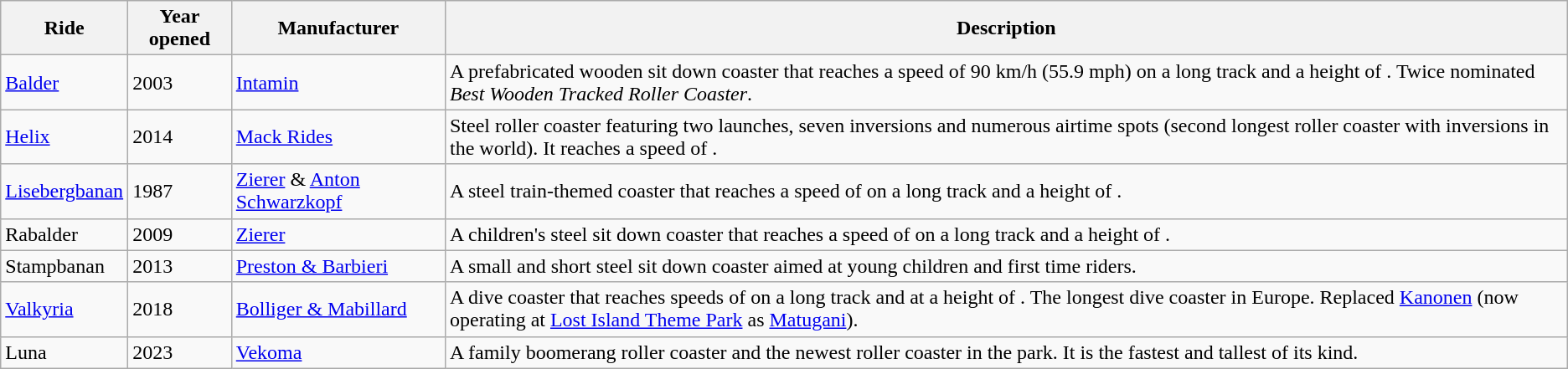<table class=wikitable>
<tr>
<th>Ride</th>
<th>Year opened</th>
<th>Manufacturer</th>
<th>Description</th>
</tr>
<tr>
<td><a href='#'>Balder</a></td>
<td>2003</td>
<td><a href='#'>Intamin</a></td>
<td>A prefabricated wooden sit down coaster that reaches a speed of 90 km/h (55.9 mph) on a  long track and a height of . Twice nominated <em>Best Wooden Tracked Roller Coaster</em>.</td>
</tr>
<tr>
<td><a href='#'>Helix</a></td>
<td>2014</td>
<td><a href='#'>Mack Rides</a></td>
<td>Steel roller coaster featuring two launches, seven inversions and numerous airtime spots (second longest roller coaster with inversions in the world). It reaches a speed of .</td>
</tr>
<tr>
<td><a href='#'>Lisebergbanan</a></td>
<td>1987</td>
<td><a href='#'>Zierer</a> & <a href='#'>Anton Schwarzkopf</a></td>
<td>A steel train-themed coaster that reaches a speed of  on a  long track and a height of .</td>
</tr>
<tr>
<td>Rabalder</td>
<td>2009</td>
<td><a href='#'>Zierer</a></td>
<td>A children's steel sit down coaster that reaches a speed of  on a  long track and a height of .</td>
</tr>
<tr>
<td>Stampbanan</td>
<td>2013</td>
<td><a href='#'>Preston & Barbieri</a></td>
<td>A small and short steel sit down coaster aimed at young children and first time riders.</td>
</tr>
<tr>
<td><a href='#'>Valkyria</a></td>
<td>2018</td>
<td><a href='#'>Bolliger & Mabillard</a></td>
<td>A dive coaster that reaches speeds of  on a  long track and at a height of . The longest dive coaster in Europe. Replaced <a href='#'>Kanonen</a> (now operating at <a href='#'>Lost Island Theme Park</a> as <a href='#'>Matugani</a>).</td>
</tr>
<tr>
<td>Luna</td>
<td>2023</td>
<td><a href='#'>Vekoma</a></td>
<td>A family boomerang roller coaster and the newest roller coaster in the park. It is the fastest and tallest of its kind.</td>
</tr>
</table>
